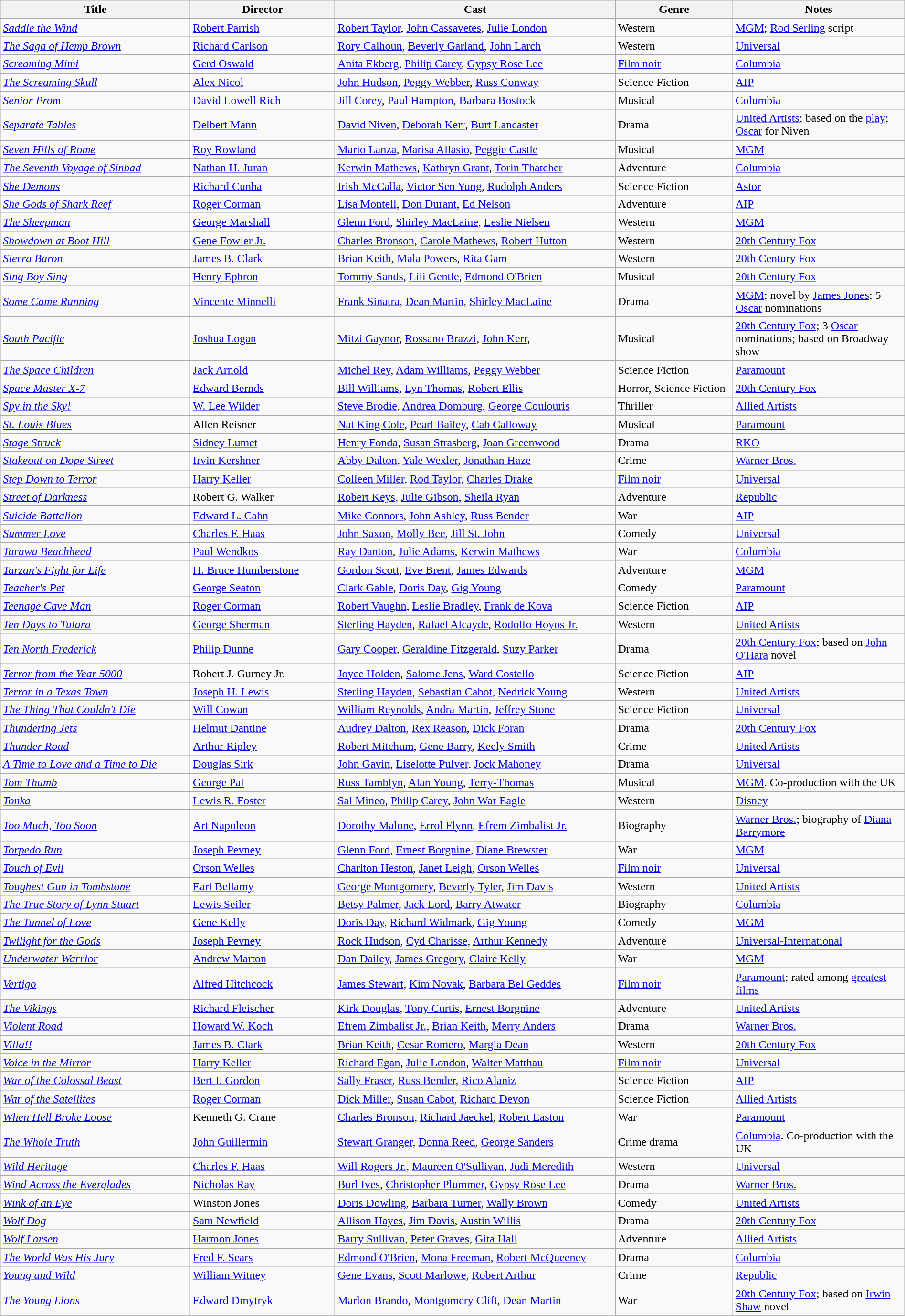<table class="wikitable" style="width:100%;">
<tr>
<th style="width:21%;">Title</th>
<th style="width:16%;">Director</th>
<th style="width:31%;">Cast</th>
<th style="width:13%;">Genre</th>
<th style="width:19%;">Notes</th>
</tr>
<tr>
<td><em><a href='#'>Saddle the Wind</a></em></td>
<td><a href='#'>Robert Parrish</a></td>
<td><a href='#'>Robert Taylor</a>, <a href='#'>John Cassavetes</a>, <a href='#'>Julie London</a></td>
<td>Western</td>
<td><a href='#'>MGM</a>; <a href='#'>Rod Serling</a> script</td>
</tr>
<tr>
<td><em><a href='#'>The Saga of Hemp Brown</a></em></td>
<td><a href='#'>Richard Carlson</a></td>
<td><a href='#'>Rory Calhoun</a>, <a href='#'>Beverly Garland</a>, <a href='#'>John Larch</a></td>
<td>Western</td>
<td><a href='#'>Universal</a></td>
</tr>
<tr>
<td><em><a href='#'>Screaming Mimi</a></em></td>
<td><a href='#'>Gerd Oswald</a></td>
<td><a href='#'>Anita Ekberg</a>, <a href='#'>Philip Carey</a>, <a href='#'>Gypsy Rose Lee</a></td>
<td><a href='#'>Film noir</a></td>
<td><a href='#'>Columbia</a></td>
</tr>
<tr>
<td><em><a href='#'>The Screaming Skull</a></em></td>
<td><a href='#'>Alex Nicol</a></td>
<td><a href='#'>John Hudson</a>, <a href='#'>Peggy Webber</a>, <a href='#'>Russ Conway</a></td>
<td>Science Fiction</td>
<td><a href='#'>AIP</a></td>
</tr>
<tr>
<td><em><a href='#'>Senior Prom</a></em></td>
<td><a href='#'>David Lowell Rich</a></td>
<td><a href='#'>Jill Corey</a>, <a href='#'>Paul Hampton</a>, <a href='#'>Barbara Bostock</a></td>
<td>Musical</td>
<td><a href='#'>Columbia</a></td>
</tr>
<tr>
<td><em><a href='#'>Separate Tables</a></em></td>
<td><a href='#'>Delbert Mann</a></td>
<td><a href='#'>David Niven</a>, <a href='#'>Deborah Kerr</a>, <a href='#'>Burt Lancaster</a></td>
<td>Drama</td>
<td><a href='#'>United Artists</a>; based on the <a href='#'>play</a>; <a href='#'>Oscar</a> for Niven</td>
</tr>
<tr>
<td><em><a href='#'>Seven Hills of Rome</a></em></td>
<td><a href='#'>Roy Rowland</a></td>
<td><a href='#'>Mario Lanza</a>, <a href='#'>Marisa Allasio</a>, <a href='#'>Peggie Castle</a></td>
<td>Musical</td>
<td><a href='#'>MGM</a></td>
</tr>
<tr>
<td><em><a href='#'>The Seventh Voyage of Sinbad</a></em></td>
<td><a href='#'>Nathan H. Juran</a></td>
<td><a href='#'>Kerwin Mathews</a>, <a href='#'>Kathryn Grant</a>, <a href='#'>Torin Thatcher</a></td>
<td>Adventure</td>
<td><a href='#'>Columbia</a></td>
</tr>
<tr>
<td><em><a href='#'>She Demons</a></em></td>
<td><a href='#'>Richard Cunha</a></td>
<td><a href='#'>Irish McCalla</a>, <a href='#'>Victor Sen Yung</a>, <a href='#'>Rudolph Anders</a></td>
<td>Science Fiction</td>
<td><a href='#'>Astor</a></td>
</tr>
<tr>
<td><em><a href='#'>She Gods of Shark Reef</a></em></td>
<td><a href='#'>Roger Corman</a></td>
<td><a href='#'>Lisa Montell</a>, <a href='#'>Don Durant</a>, <a href='#'>Ed Nelson</a></td>
<td>Adventure</td>
<td><a href='#'>AIP</a></td>
</tr>
<tr>
<td><em><a href='#'>The Sheepman</a></em></td>
<td><a href='#'>George Marshall</a></td>
<td><a href='#'>Glenn Ford</a>, <a href='#'>Shirley MacLaine</a>, <a href='#'>Leslie Nielsen</a></td>
<td>Western</td>
<td><a href='#'>MGM</a></td>
</tr>
<tr>
<td><em><a href='#'>Showdown at Boot Hill</a></em></td>
<td><a href='#'>Gene Fowler Jr.</a></td>
<td><a href='#'>Charles Bronson</a>, <a href='#'>Carole Mathews</a>, <a href='#'>Robert Hutton</a></td>
<td>Western</td>
<td><a href='#'>20th Century Fox</a></td>
</tr>
<tr>
<td><em><a href='#'>Sierra Baron</a></em></td>
<td><a href='#'>James B. Clark</a></td>
<td><a href='#'>Brian Keith</a>, <a href='#'>Mala Powers</a>, <a href='#'>Rita Gam</a></td>
<td>Western</td>
<td><a href='#'>20th Century Fox</a></td>
</tr>
<tr>
<td><em><a href='#'>Sing Boy Sing</a></em></td>
<td><a href='#'>Henry Ephron</a></td>
<td><a href='#'>Tommy Sands</a>, <a href='#'>Lili Gentle</a>, <a href='#'>Edmond O'Brien</a></td>
<td>Musical</td>
<td><a href='#'>20th Century Fox</a></td>
</tr>
<tr>
<td><em><a href='#'>Some Came Running</a></em></td>
<td><a href='#'>Vincente Minnelli</a></td>
<td><a href='#'>Frank Sinatra</a>, <a href='#'>Dean Martin</a>, <a href='#'>Shirley MacLaine</a></td>
<td>Drama</td>
<td><a href='#'>MGM</a>; novel by <a href='#'>James Jones</a>; 5 <a href='#'>Oscar</a> nominations</td>
</tr>
<tr>
<td><em><a href='#'>South Pacific</a> </em></td>
<td><a href='#'>Joshua Logan</a></td>
<td><a href='#'>Mitzi Gaynor</a>, <a href='#'>Rossano Brazzi</a>, <a href='#'>John Kerr</a>,</td>
<td>Musical</td>
<td><a href='#'>20th Century Fox</a>; 3 <a href='#'>Oscar</a> nominations; based on Broadway show</td>
</tr>
<tr>
<td><em><a href='#'>The Space Children</a></em></td>
<td><a href='#'>Jack Arnold</a></td>
<td><a href='#'>Michel Rey</a>, <a href='#'>Adam Williams</a>, <a href='#'>Peggy Webber</a></td>
<td>Science Fiction</td>
<td><a href='#'>Paramount</a></td>
</tr>
<tr>
<td><em><a href='#'>Space Master X-7</a></em></td>
<td><a href='#'>Edward Bernds</a></td>
<td><a href='#'>Bill Williams</a>, <a href='#'>Lyn Thomas</a>, <a href='#'>Robert Ellis</a></td>
<td>Horror, Science Fiction</td>
<td><a href='#'>20th Century Fox</a></td>
</tr>
<tr>
<td><em><a href='#'>Spy in the Sky!</a></em></td>
<td><a href='#'>W. Lee Wilder</a></td>
<td><a href='#'>Steve Brodie</a>, <a href='#'>Andrea Domburg</a>, <a href='#'>George Coulouris</a></td>
<td>Thriller</td>
<td><a href='#'>Allied Artists</a></td>
</tr>
<tr>
<td><em><a href='#'>St. Louis Blues</a> </em></td>
<td>Allen Reisner</td>
<td><a href='#'>Nat King Cole</a>, <a href='#'>Pearl Bailey</a>, <a href='#'>Cab Calloway</a></td>
<td>Musical</td>
<td><a href='#'>Paramount</a></td>
</tr>
<tr>
<td><em><a href='#'>Stage Struck</a></em></td>
<td><a href='#'>Sidney Lumet</a></td>
<td><a href='#'>Henry Fonda</a>, <a href='#'>Susan Strasberg</a>, <a href='#'>Joan Greenwood</a></td>
<td>Drama</td>
<td><a href='#'>RKO</a></td>
</tr>
<tr>
<td><em><a href='#'>Stakeout on Dope Street</a></em></td>
<td><a href='#'>Irvin Kershner</a></td>
<td><a href='#'>Abby Dalton</a>, <a href='#'>Yale Wexler</a>, <a href='#'>Jonathan Haze</a></td>
<td>Crime</td>
<td><a href='#'>Warner Bros.</a></td>
</tr>
<tr>
<td><em><a href='#'>Step Down to Terror</a></em></td>
<td><a href='#'>Harry Keller</a></td>
<td><a href='#'>Colleen Miller</a>, <a href='#'>Rod Taylor</a>, <a href='#'>Charles Drake</a></td>
<td><a href='#'>Film noir</a></td>
<td><a href='#'>Universal</a></td>
</tr>
<tr>
<td><em><a href='#'>Street of Darkness</a></em></td>
<td>Robert G. Walker</td>
<td><a href='#'>Robert Keys</a>, <a href='#'>Julie Gibson</a>, <a href='#'>Sheila Ryan</a></td>
<td>Adventure</td>
<td><a href='#'>Republic</a></td>
</tr>
<tr>
<td><em><a href='#'>Suicide Battalion</a></em></td>
<td><a href='#'>Edward L. Cahn</a></td>
<td><a href='#'>Mike Connors</a>, <a href='#'>John Ashley</a>, <a href='#'>Russ Bender</a></td>
<td>War</td>
<td><a href='#'>AIP</a></td>
</tr>
<tr>
<td><em><a href='#'>Summer Love</a></em></td>
<td><a href='#'>Charles F. Haas</a></td>
<td><a href='#'>John Saxon</a>, <a href='#'>Molly Bee</a>, <a href='#'>Jill St. John</a></td>
<td>Comedy</td>
<td><a href='#'>Universal</a></td>
</tr>
<tr>
<td><em><a href='#'>Tarawa Beachhead</a></em></td>
<td><a href='#'>Paul Wendkos</a></td>
<td><a href='#'>Ray Danton</a>, <a href='#'>Julie Adams</a>, <a href='#'>Kerwin Mathews</a></td>
<td>War</td>
<td><a href='#'>Columbia</a></td>
</tr>
<tr>
<td><em><a href='#'>Tarzan's Fight for Life</a></em></td>
<td><a href='#'>H. Bruce Humberstone</a></td>
<td><a href='#'>Gordon Scott</a>, <a href='#'>Eve Brent</a>, <a href='#'>James Edwards</a></td>
<td>Adventure</td>
<td><a href='#'>MGM</a></td>
</tr>
<tr>
<td><em><a href='#'>Teacher's Pet</a></em></td>
<td><a href='#'>George Seaton</a></td>
<td><a href='#'>Clark Gable</a>, <a href='#'>Doris Day</a>, <a href='#'>Gig Young</a></td>
<td>Comedy</td>
<td><a href='#'>Paramount</a></td>
</tr>
<tr>
<td><em><a href='#'>Teenage Cave Man</a></em></td>
<td><a href='#'>Roger Corman</a></td>
<td><a href='#'>Robert Vaughn</a>, <a href='#'>Leslie Bradley</a>, <a href='#'>Frank de Kova</a></td>
<td>Science Fiction</td>
<td><a href='#'>AIP</a></td>
</tr>
<tr>
<td><em><a href='#'>Ten Days to Tulara</a></em></td>
<td><a href='#'>George Sherman</a></td>
<td><a href='#'>Sterling Hayden</a>, <a href='#'>Rafael Alcayde</a>, <a href='#'>Rodolfo Hoyos Jr.</a></td>
<td>Western</td>
<td><a href='#'>United Artists</a></td>
</tr>
<tr>
<td><em><a href='#'>Ten North Frederick</a></em></td>
<td><a href='#'>Philip Dunne</a></td>
<td><a href='#'>Gary Cooper</a>, <a href='#'>Geraldine Fitzgerald</a>, <a href='#'>Suzy Parker</a></td>
<td>Drama</td>
<td><a href='#'>20th Century Fox</a>; based on <a href='#'>John O'Hara</a> novel</td>
</tr>
<tr>
<td><em><a href='#'>Terror from the Year 5000</a></em></td>
<td>Robert J. Gurney Jr.</td>
<td><a href='#'>Joyce Holden</a>, <a href='#'>Salome Jens</a>, <a href='#'>Ward Costello</a></td>
<td>Science Fiction</td>
<td><a href='#'>AIP</a></td>
</tr>
<tr>
<td><em><a href='#'>Terror in a Texas Town</a></em></td>
<td><a href='#'>Joseph H. Lewis</a></td>
<td><a href='#'>Sterling Hayden</a>, <a href='#'>Sebastian Cabot</a>, <a href='#'>Nedrick Young</a></td>
<td>Western</td>
<td><a href='#'>United Artists</a></td>
</tr>
<tr>
<td><em><a href='#'>The Thing That Couldn't Die</a></em></td>
<td><a href='#'>Will Cowan</a></td>
<td><a href='#'>William Reynolds</a>, <a href='#'>Andra Martin</a>, <a href='#'>Jeffrey Stone</a></td>
<td>Science Fiction</td>
<td><a href='#'>Universal</a></td>
</tr>
<tr>
<td><em><a href='#'>Thundering Jets</a></em></td>
<td><a href='#'>Helmut Dantine</a></td>
<td><a href='#'>Audrey Dalton</a>, <a href='#'>Rex Reason</a>, <a href='#'>Dick Foran</a></td>
<td>Drama</td>
<td><a href='#'>20th Century Fox</a></td>
</tr>
<tr>
<td><em><a href='#'>Thunder Road</a></em></td>
<td><a href='#'>Arthur Ripley</a></td>
<td><a href='#'>Robert Mitchum</a>, <a href='#'>Gene Barry</a>, <a href='#'>Keely Smith</a></td>
<td>Crime</td>
<td><a href='#'>United Artists</a></td>
</tr>
<tr>
<td><em><a href='#'>A Time to Love and a Time to Die</a></em></td>
<td><a href='#'>Douglas Sirk</a></td>
<td><a href='#'>John Gavin</a>, <a href='#'>Liselotte Pulver</a>, <a href='#'>Jock Mahoney</a></td>
<td>Drama</td>
<td><a href='#'>Universal</a></td>
</tr>
<tr>
<td><em><a href='#'>Tom Thumb</a></em></td>
<td><a href='#'>George Pal</a></td>
<td><a href='#'>Russ Tamblyn</a>, <a href='#'>Alan Young</a>, <a href='#'>Terry-Thomas</a></td>
<td>Musical</td>
<td><a href='#'>MGM</a>. Co-production with the UK</td>
</tr>
<tr>
<td><em><a href='#'>Tonka</a></em></td>
<td><a href='#'>Lewis R. Foster</a></td>
<td><a href='#'>Sal Mineo</a>, <a href='#'>Philip Carey</a>, <a href='#'>John War Eagle</a></td>
<td>Western</td>
<td><a href='#'>Disney</a></td>
</tr>
<tr>
<td><em><a href='#'>Too Much, Too Soon</a></em></td>
<td><a href='#'>Art Napoleon</a></td>
<td><a href='#'>Dorothy Malone</a>, <a href='#'>Errol Flynn</a>, <a href='#'>Efrem Zimbalist Jr.</a></td>
<td>Biography</td>
<td><a href='#'>Warner Bros.</a>; biography of <a href='#'>Diana Barrymore</a></td>
</tr>
<tr>
<td><em><a href='#'>Torpedo Run</a></em></td>
<td><a href='#'>Joseph Pevney</a></td>
<td><a href='#'>Glenn Ford</a>, <a href='#'>Ernest Borgnine</a>, <a href='#'>Diane Brewster</a></td>
<td>War</td>
<td><a href='#'>MGM</a></td>
</tr>
<tr>
<td><em><a href='#'>Touch of Evil</a></em></td>
<td><a href='#'>Orson Welles</a></td>
<td><a href='#'>Charlton Heston</a>, <a href='#'>Janet Leigh</a>, <a href='#'>Orson Welles</a></td>
<td><a href='#'>Film noir</a></td>
<td><a href='#'>Universal</a></td>
</tr>
<tr>
<td><em><a href='#'>Toughest Gun in Tombstone</a></em></td>
<td><a href='#'>Earl Bellamy</a></td>
<td><a href='#'>George Montgomery</a>, <a href='#'>Beverly Tyler</a>, <a href='#'>Jim Davis</a></td>
<td>Western</td>
<td><a href='#'>United Artists</a></td>
</tr>
<tr>
<td><em><a href='#'>The True Story of Lynn Stuart</a></em></td>
<td><a href='#'>Lewis Seiler</a></td>
<td><a href='#'>Betsy Palmer</a>, <a href='#'>Jack Lord</a>, <a href='#'>Barry Atwater</a></td>
<td>Biography</td>
<td><a href='#'>Columbia</a></td>
</tr>
<tr>
<td><em><a href='#'>The Tunnel of Love</a></em></td>
<td><a href='#'>Gene Kelly</a></td>
<td><a href='#'>Doris Day</a>, <a href='#'>Richard Widmark</a>, <a href='#'>Gig Young</a></td>
<td>Comedy</td>
<td><a href='#'>MGM</a></td>
</tr>
<tr>
<td><em><a href='#'>Twilight for the Gods</a></em></td>
<td><a href='#'>Joseph Pevney</a></td>
<td><a href='#'>Rock Hudson</a>, <a href='#'>Cyd Charisse</a>, <a href='#'>Arthur Kennedy</a></td>
<td>Adventure</td>
<td><a href='#'>Universal-International</a></td>
</tr>
<tr>
<td><em><a href='#'>Underwater Warrior</a></em></td>
<td><a href='#'>Andrew Marton</a></td>
<td><a href='#'>Dan Dailey</a>, <a href='#'>James Gregory</a>, <a href='#'>Claire Kelly</a></td>
<td>War</td>
<td><a href='#'>MGM</a></td>
</tr>
<tr>
<td><em><a href='#'>Vertigo</a></em></td>
<td><a href='#'>Alfred Hitchcock</a></td>
<td><a href='#'>James Stewart</a>, <a href='#'>Kim Novak</a>, <a href='#'>Barbara Bel Geddes</a></td>
<td><a href='#'>Film noir</a></td>
<td><a href='#'>Paramount</a>; rated among <a href='#'>greatest films</a></td>
</tr>
<tr>
<td><em><a href='#'>The Vikings</a></em></td>
<td><a href='#'>Richard Fleischer</a></td>
<td><a href='#'>Kirk Douglas</a>, <a href='#'>Tony Curtis</a>, <a href='#'>Ernest Borgnine</a></td>
<td>Adventure</td>
<td><a href='#'>United Artists</a></td>
</tr>
<tr>
<td><em><a href='#'>Violent Road</a></em></td>
<td><a href='#'>Howard W. Koch</a></td>
<td><a href='#'>Efrem Zimbalist Jr.</a>, <a href='#'>Brian Keith</a>, <a href='#'>Merry Anders</a></td>
<td>Drama</td>
<td><a href='#'>Warner Bros.</a></td>
</tr>
<tr>
<td><em><a href='#'>Villa!!</a></em></td>
<td><a href='#'>James B. Clark</a></td>
<td><a href='#'>Brian Keith</a>, <a href='#'>Cesar Romero</a>, <a href='#'>Margia Dean</a></td>
<td>Western</td>
<td><a href='#'>20th Century Fox</a></td>
</tr>
<tr>
<td><em><a href='#'>Voice in the Mirror</a></em></td>
<td><a href='#'>Harry Keller</a></td>
<td><a href='#'>Richard Egan</a>, <a href='#'>Julie London</a>, <a href='#'>Walter Matthau</a></td>
<td><a href='#'>Film noir</a></td>
<td><a href='#'>Universal</a></td>
</tr>
<tr>
<td><em><a href='#'>War of the Colossal Beast</a></em></td>
<td><a href='#'>Bert I. Gordon</a></td>
<td><a href='#'>Sally Fraser</a>, <a href='#'>Russ Bender</a>, <a href='#'>Rico Alaniz</a></td>
<td>Science Fiction</td>
<td><a href='#'>AIP</a></td>
</tr>
<tr>
<td><em><a href='#'>War of the Satellites</a></em></td>
<td><a href='#'>Roger Corman</a></td>
<td><a href='#'>Dick Miller</a>, <a href='#'>Susan Cabot</a>, <a href='#'>Richard Devon</a></td>
<td>Science Fiction</td>
<td><a href='#'>Allied Artists</a></td>
</tr>
<tr>
<td><em><a href='#'>When Hell Broke Loose</a></em></td>
<td>Kenneth G. Crane</td>
<td><a href='#'>Charles Bronson</a>, <a href='#'>Richard Jaeckel</a>, <a href='#'>Robert Easton</a></td>
<td>War</td>
<td><a href='#'>Paramount</a></td>
</tr>
<tr>
<td><em><a href='#'>The Whole Truth</a></em></td>
<td><a href='#'>John Guillermin</a></td>
<td><a href='#'>Stewart Granger</a>, <a href='#'>Donna Reed</a>, <a href='#'>George Sanders</a></td>
<td>Crime drama</td>
<td><a href='#'>Columbia</a>. Co-production with the UK</td>
</tr>
<tr>
<td><em><a href='#'>Wild Heritage</a></em></td>
<td><a href='#'>Charles F. Haas</a></td>
<td><a href='#'>Will Rogers Jr.</a>, <a href='#'>Maureen O'Sullivan</a>, <a href='#'>Judi Meredith</a></td>
<td>Western</td>
<td><a href='#'>Universal</a></td>
</tr>
<tr>
<td><em><a href='#'>Wind Across the Everglades</a></em></td>
<td><a href='#'>Nicholas Ray</a></td>
<td><a href='#'>Burl Ives</a>, <a href='#'>Christopher Plummer</a>, <a href='#'>Gypsy Rose Lee</a></td>
<td>Drama</td>
<td><a href='#'>Warner Bros.</a></td>
</tr>
<tr>
<td><em><a href='#'>Wink of an Eye</a></em></td>
<td>Winston Jones</td>
<td><a href='#'>Doris Dowling</a>, <a href='#'>Barbara Turner</a>, <a href='#'>Wally Brown</a></td>
<td>Comedy</td>
<td><a href='#'>United Artists</a></td>
</tr>
<tr>
<td><em><a href='#'>Wolf Dog</a></em></td>
<td><a href='#'>Sam Newfield</a></td>
<td><a href='#'>Allison Hayes</a>, <a href='#'>Jim Davis</a>, <a href='#'>Austin Willis</a></td>
<td>Drama</td>
<td><a href='#'>20th Century Fox</a></td>
</tr>
<tr>
<td><em><a href='#'>Wolf Larsen</a></em></td>
<td><a href='#'>Harmon Jones</a></td>
<td><a href='#'>Barry Sullivan</a>, <a href='#'>Peter Graves</a>, <a href='#'>Gita Hall</a></td>
<td>Adventure</td>
<td><a href='#'>Allied Artists</a></td>
</tr>
<tr>
<td><em><a href='#'>The World Was His Jury</a></em></td>
<td><a href='#'>Fred F. Sears</a></td>
<td><a href='#'>Edmond O'Brien</a>, <a href='#'>Mona Freeman</a>, <a href='#'>Robert McQueeney</a></td>
<td>Drama</td>
<td><a href='#'>Columbia</a></td>
</tr>
<tr>
<td><em><a href='#'>Young and Wild</a></em></td>
<td><a href='#'>William Witney</a></td>
<td><a href='#'>Gene Evans</a>, <a href='#'>Scott Marlowe</a>, <a href='#'>Robert Arthur</a></td>
<td>Crime</td>
<td><a href='#'>Republic</a></td>
</tr>
<tr>
<td><em><a href='#'>The Young Lions</a></em></td>
<td><a href='#'>Edward Dmytryk</a></td>
<td><a href='#'>Marlon Brando</a>, <a href='#'>Montgomery Clift</a>, <a href='#'>Dean Martin</a></td>
<td>War</td>
<td><a href='#'>20th Century Fox</a>; based on <a href='#'>Irwin Shaw</a> novel</td>
</tr>
<tr>
</tr>
</table>
